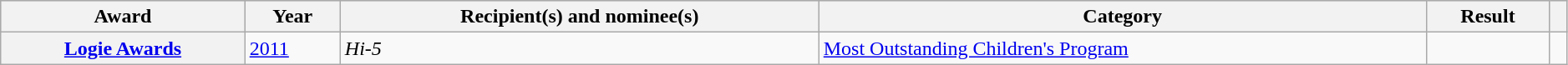<table class="wikitable plainrowheaders sortable" style="width:99%;">
<tr style="background:#ccc; text-align:center;">
<th scope="col">Award</th>
<th scope="col">Year</th>
<th scope="col">Recipient(s) and nominee(s)</th>
<th scope="col">Category</th>
<th scope="col">Result</th>
<th scope="col" class="unsortable"></th>
</tr>
<tr>
<th scope="row"><a href='#'>Logie Awards</a></th>
<td><a href='#'>2011</a></td>
<td data-sort-value="Hi-5"><em>Hi-5</em></td>
<td><a href='#'>Most Outstanding Children's Program</a></td>
<td></td>
<td style="text-align:center;"></td>
</tr>
</table>
